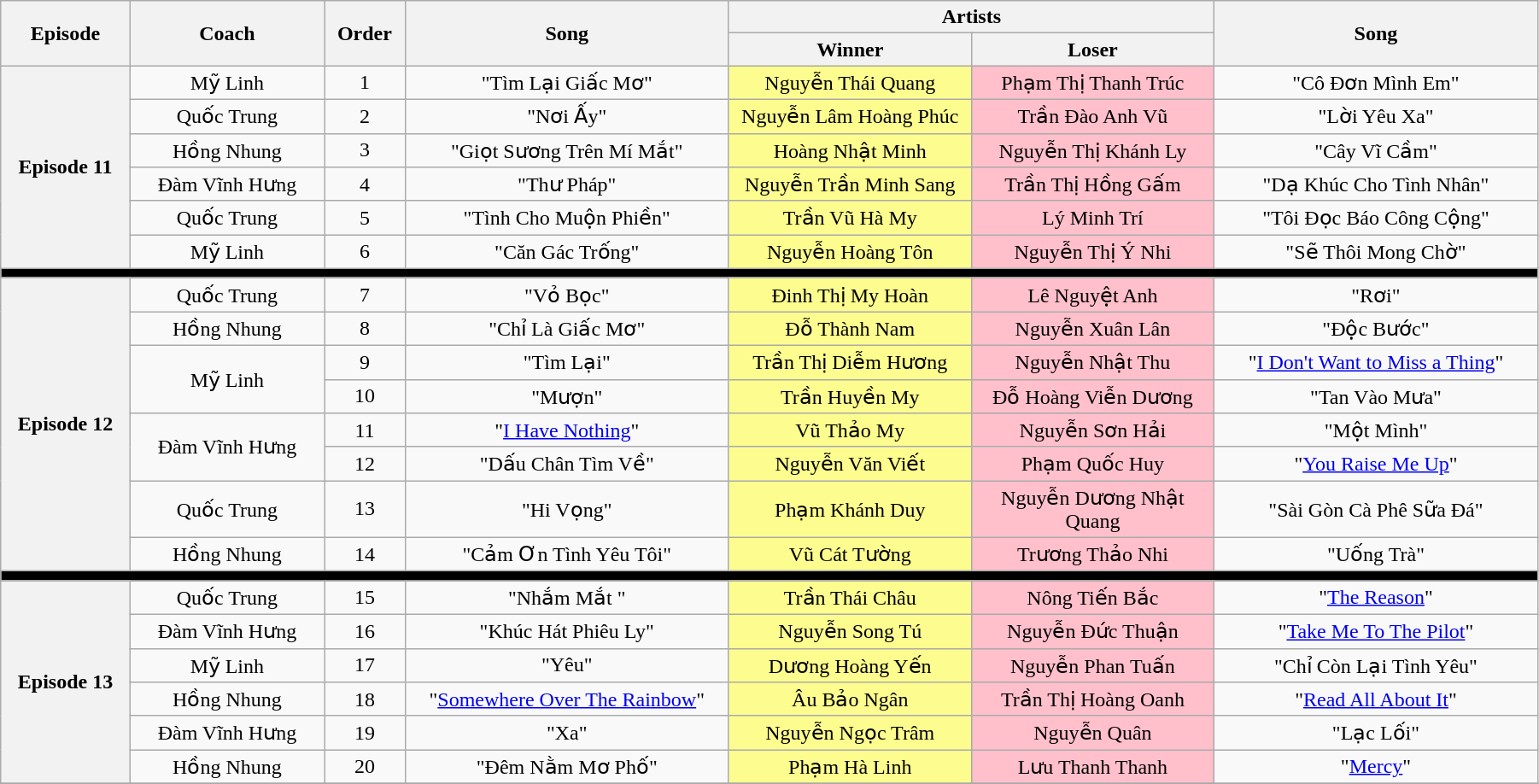<table class="wikitable" style="text-align: center; width:95%;">
<tr>
<th rowspan="2" style="width:08%;">Episode</th>
<th rowspan="2" style="width:12%;">Coach</th>
<th rowspan="2" style="width:05%;">Order</th>
<th rowspan="2" style="width:20%;">Song</th>
<th colspan="2" style="width:30%;">Artists</th>
<th rowspan="2" style="width:20%;">Song</th>
</tr>
<tr>
<th width="15%">Winner</th>
<th width="15%">Loser</th>
</tr>
<tr>
<th rowspan=6>Episode 11<br><small></small></th>
<td>Mỹ Linh</td>
<td>1</td>
<td>"Tìm Lại Giấc Mơ"</td>
<td style="background:#fdfc8f">Nguyễn Thái Quang</td>
<td style="background:pink">Phạm Thị Thanh Trúc</td>
<td>"Cô Đơn Mình Em"</td>
</tr>
<tr>
<td>Quốc Trung</td>
<td>2</td>
<td>"Nơi Ấy"</td>
<td style="background:#fdfc8f">Nguyễn Lâm Hoàng Phúc</td>
<td style="background:pink">Trần Đào Anh Vũ</td>
<td>"Lời Yêu Xa"</td>
</tr>
<tr>
<td>Hồng Nhung</td>
<td>3</td>
<td>"Giọt Sương Trên Mí Mắt"</td>
<td style="background:#fdfc8f">Hoàng Nhật Minh</td>
<td style="background:pink">Nguyễn Thị Khánh Ly</td>
<td>"Cây Vĩ Cầm"</td>
</tr>
<tr>
<td>Đàm Vĩnh Hưng</td>
<td>4</td>
<td>"Thư Pháp"</td>
<td style="background:#fdfc8f">Nguyễn Trần Minh Sang</td>
<td style="background:pink">Trần Thị Hồng Gấm</td>
<td>"Dạ Khúc Cho Tình Nhân"</td>
</tr>
<tr>
<td>Quốc Trung</td>
<td>5</td>
<td>"Tình Cho Muộn Phiền"</td>
<td style="background:#fdfc8f">Trần Vũ Hà My</td>
<td style="background:pink">Lý Minh Trí</td>
<td>"Tôi Đọc Báo Công Cộng"</td>
</tr>
<tr>
<td>Mỹ Linh</td>
<td>6</td>
<td>"Căn Gác Trống"</td>
<td style="background:#fdfc8f">Nguyễn Hoàng Tôn</td>
<td style="background:pink">Nguyễn Thị Ý Nhi</td>
<td>"Sẽ Thôi Mong Chờ"</td>
</tr>
<tr>
<td colspan=7 bgcolor=black></td>
</tr>
<tr>
<th rowspan=8>Episode 12<br><small></small></th>
<td>Quốc Trung</td>
<td>7</td>
<td>"Vỏ Bọc"</td>
<td style="background:#fdfc8f">Đinh Thị My Hoàn</td>
<td style="background:pink">Lê Nguyệt Anh</td>
<td>"Rơi"</td>
</tr>
<tr>
<td>Hồng Nhung</td>
<td>8</td>
<td>"Chỉ Là Giấc Mơ"</td>
<td style="background:#fdfc8f">Đỗ Thành Nam</td>
<td style="background:pink">Nguyễn Xuân Lân</td>
<td>"Độc Bước"</td>
</tr>
<tr>
<td rowspan=2>Mỹ Linh</td>
<td>9</td>
<td>"Tìm Lại"</td>
<td style="background:#fdfc8f">Trần Thị Diễm Hương</td>
<td style="background:pink">Nguyễn Nhật Thu</td>
<td>"<a href='#'>I Don't Want to Miss a Thing</a>"</td>
</tr>
<tr>
<td>10</td>
<td>"Mượn"</td>
<td style="background:#fdfc8f">Trần Huyền My</td>
<td style="background:pink">Đỗ Hoàng Viễn Dương</td>
<td>"Tan Vào Mưa"</td>
</tr>
<tr>
<td rowspan=2>Đàm Vĩnh Hưng</td>
<td>11</td>
<td>"<a href='#'>I Have Nothing</a>"</td>
<td style="background:#fdfc8f">Vũ Thảo My</td>
<td style="background:pink">Nguyễn Sơn Hải</td>
<td>"Một Mình"</td>
</tr>
<tr>
<td>12</td>
<td>"Dấu Chân Tìm Về"</td>
<td style="background:#fdfc8f">Nguyễn Văn Viết</td>
<td style="background:pink">Phạm Quốc Huy</td>
<td>"<a href='#'>You Raise Me Up</a>"</td>
</tr>
<tr>
<td>Quốc Trung</td>
<td>13</td>
<td>"Hi Vọng"</td>
<td style="background:#fdfc8f">Phạm Khánh Duy</td>
<td style="background:pink">Nguyễn Dương Nhật Quang</td>
<td>"Sài Gòn Cà Phê Sữa Đá"</td>
</tr>
<tr>
<td>Hồng Nhung</td>
<td>14</td>
<td>"Cảm Ơn Tình Yêu Tôi"</td>
<td style="background:#fdfc8f">Vũ Cát Tường</td>
<td style="background:pink">Trương Thảo Nhi</td>
<td>"Uống Trà"</td>
</tr>
<tr>
<td colspan=7 bgcolor=black></td>
</tr>
<tr>
<th rowspan=6>Episode 13<br><small></small></th>
<td>Quốc Trung</td>
<td>15</td>
<td>"Nhắm Mắt "</td>
<td style="background:#fdfc8f">Trần Thái Châu</td>
<td style="background:pink">Nông Tiến Bắc</td>
<td>"<a href='#'>The Reason</a>"</td>
</tr>
<tr>
<td>Đàm Vĩnh Hưng</td>
<td>16</td>
<td>"Khúc Hát Phiêu Ly"</td>
<td style="background:#fdfc8f">Nguyễn Song Tú</td>
<td style="background:pink">Nguyễn Đức Thuận</td>
<td>"<a href='#'>Take Me To The Pilot</a>"</td>
</tr>
<tr>
<td>Mỹ Linh</td>
<td>17</td>
<td>"Yêu"</td>
<td style="background:#fdfc8f">Dương Hoàng Yến</td>
<td style="background:pink">Nguyễn Phan Tuấn</td>
<td>"Chỉ Còn Lại Tình Yêu"</td>
</tr>
<tr>
<td>Hồng Nhung</td>
<td>18</td>
<td>"<a href='#'>Somewhere Over The Rainbow</a>"</td>
<td style="background:#fdfc8f">Âu Bảo Ngân</td>
<td style="background:pink">Trần Thị Hoàng Oanh</td>
<td>"<a href='#'>Read All About It</a>"</td>
</tr>
<tr>
<td>Đàm Vĩnh Hưng</td>
<td>19</td>
<td>"Xa"</td>
<td style="background:#fdfc8f">Nguyễn Ngọc Trâm</td>
<td style="background:pink">Nguyễn Quân</td>
<td>"Lạc Lối"</td>
</tr>
<tr>
<td>Hồng Nhung</td>
<td>20</td>
<td>"Đêm Nằm Mơ Phố"</td>
<td style="background:#fdfc8f">Phạm Hà Linh</td>
<td style="background:pink">Lưu Thanh Thanh</td>
<td>"<a href='#'>Mercy</a>"</td>
</tr>
<tr>
</tr>
</table>
